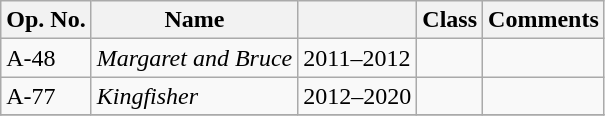<table class="wikitable">
<tr>
<th>Op. No.</th>
<th>Name</th>
<th></th>
<th>Class</th>
<th>Comments</th>
</tr>
<tr>
<td>A-48</td>
<td><em>Margaret and Bruce</em></td>
<td>2011–2012</td>
<td></td>
<td></td>
</tr>
<tr>
<td>A-77</td>
<td><em>Kingfisher</em></td>
<td>2012–2020</td>
<td></td>
<td></td>
</tr>
<tr>
</tr>
</table>
